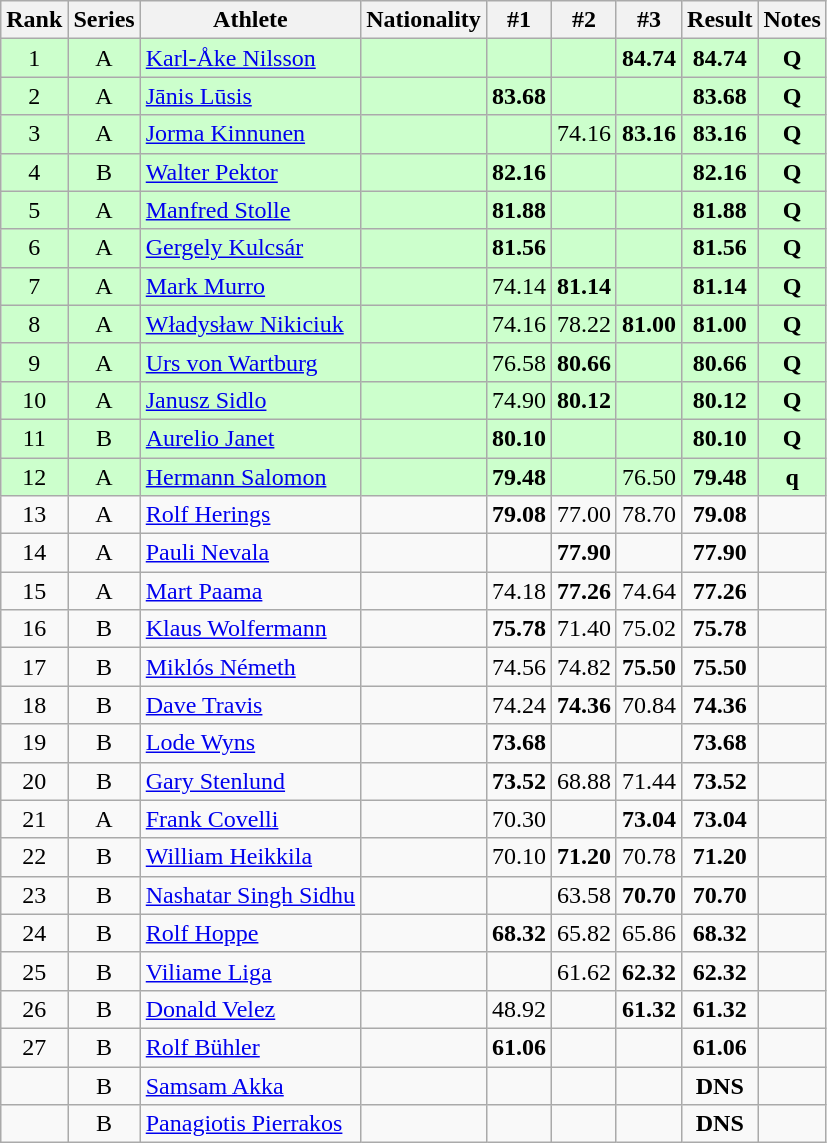<table class="wikitable sortable" style="text-align:center">
<tr>
<th>Rank</th>
<th>Series</th>
<th>Athlete</th>
<th>Nationality</th>
<th>#1</th>
<th>#2</th>
<th>#3</th>
<th>Result</th>
<th>Notes</th>
</tr>
<tr bgcolor=ccffcc>
<td>1</td>
<td>A</td>
<td align=left><a href='#'>Karl-Åke Nilsson</a></td>
<td align=left></td>
<td></td>
<td></td>
<td><strong>84.74</strong></td>
<td><strong>84.74</strong></td>
<td><strong>Q</strong></td>
</tr>
<tr bgcolor=ccffcc>
<td>2</td>
<td>A</td>
<td align=left><a href='#'>Jānis Lūsis</a></td>
<td align=left></td>
<td><strong>83.68</strong></td>
<td></td>
<td></td>
<td><strong>83.68</strong></td>
<td><strong>Q</strong></td>
</tr>
<tr bgcolor=ccffcc>
<td>3</td>
<td>A</td>
<td align=left><a href='#'>Jorma Kinnunen</a></td>
<td align=left></td>
<td></td>
<td>74.16</td>
<td><strong>83.16</strong></td>
<td><strong>83.16</strong></td>
<td><strong>Q</strong></td>
</tr>
<tr bgcolor=ccffcc>
<td>4</td>
<td>B</td>
<td align=left><a href='#'>Walter Pektor</a></td>
<td align=left></td>
<td><strong>82.16</strong></td>
<td></td>
<td></td>
<td><strong>82.16</strong></td>
<td><strong>Q</strong></td>
</tr>
<tr bgcolor=ccffcc>
<td>5</td>
<td>A</td>
<td align=left><a href='#'>Manfred Stolle</a></td>
<td align=left></td>
<td><strong>81.88</strong></td>
<td></td>
<td></td>
<td><strong>81.88</strong></td>
<td><strong>Q</strong></td>
</tr>
<tr bgcolor=ccffcc>
<td>6</td>
<td>A</td>
<td align=left><a href='#'>Gergely Kulcsár</a></td>
<td align=left></td>
<td><strong>81.56</strong></td>
<td></td>
<td></td>
<td><strong>81.56</strong></td>
<td><strong>Q</strong></td>
</tr>
<tr bgcolor=ccffcc>
<td>7</td>
<td>A</td>
<td align=left><a href='#'>Mark Murro</a></td>
<td align=left></td>
<td>74.14</td>
<td><strong>81.14</strong></td>
<td></td>
<td><strong>81.14</strong></td>
<td><strong>Q</strong></td>
</tr>
<tr bgcolor=ccffcc>
<td>8</td>
<td>A</td>
<td align=left><a href='#'>Władysław Nikiciuk</a></td>
<td align=left></td>
<td>74.16</td>
<td>78.22</td>
<td><strong>81.00</strong></td>
<td><strong>81.00</strong></td>
<td><strong>Q</strong></td>
</tr>
<tr bgcolor=ccffcc>
<td>9</td>
<td>A</td>
<td align=left><a href='#'>Urs von Wartburg</a></td>
<td align=left></td>
<td>76.58</td>
<td><strong>80.66</strong></td>
<td></td>
<td><strong>80.66</strong></td>
<td><strong>Q</strong></td>
</tr>
<tr bgcolor=ccffcc>
<td>10</td>
<td>A</td>
<td align=left><a href='#'>Janusz Sidlo</a></td>
<td align=left></td>
<td>74.90</td>
<td><strong>80.12</strong></td>
<td></td>
<td><strong>80.12</strong></td>
<td><strong>Q</strong></td>
</tr>
<tr bgcolor=ccffcc>
<td>11</td>
<td>B</td>
<td align=left><a href='#'>Aurelio Janet</a></td>
<td align=left></td>
<td><strong>80.10</strong></td>
<td></td>
<td></td>
<td><strong>80.10</strong></td>
<td><strong>Q</strong></td>
</tr>
<tr bgcolor=ccffcc>
<td>12</td>
<td>A</td>
<td align=left><a href='#'>Hermann Salomon</a></td>
<td align=left></td>
<td><strong>79.48</strong></td>
<td></td>
<td>76.50</td>
<td><strong>79.48</strong></td>
<td><strong>q</strong></td>
</tr>
<tr>
<td>13</td>
<td>A</td>
<td align=left><a href='#'>Rolf Herings</a></td>
<td align=left></td>
<td><strong>79.08</strong></td>
<td>77.00</td>
<td>78.70</td>
<td><strong>79.08</strong></td>
<td></td>
</tr>
<tr>
<td>14</td>
<td>A</td>
<td align=left><a href='#'>Pauli Nevala</a></td>
<td align=left></td>
<td></td>
<td><strong>77.90</strong></td>
<td></td>
<td><strong>77.90</strong></td>
<td></td>
</tr>
<tr>
<td>15</td>
<td>A</td>
<td align=left><a href='#'>Mart Paama</a></td>
<td align=left></td>
<td>74.18</td>
<td><strong>77.26</strong></td>
<td>74.64</td>
<td><strong>77.26</strong></td>
<td></td>
</tr>
<tr>
<td>16</td>
<td>B</td>
<td align=left><a href='#'>Klaus Wolfermann</a></td>
<td align=left></td>
<td><strong>75.78</strong></td>
<td>71.40</td>
<td>75.02</td>
<td><strong>75.78</strong></td>
<td></td>
</tr>
<tr>
<td>17</td>
<td>B</td>
<td align=left><a href='#'>Miklós Németh</a></td>
<td align=left></td>
<td>74.56</td>
<td>74.82</td>
<td><strong>75.50</strong></td>
<td><strong>75.50</strong></td>
<td></td>
</tr>
<tr>
<td>18</td>
<td>B</td>
<td align=left><a href='#'>Dave Travis</a></td>
<td align=left></td>
<td>74.24</td>
<td><strong>74.36</strong></td>
<td>70.84</td>
<td><strong>74.36</strong></td>
<td></td>
</tr>
<tr>
<td>19</td>
<td>B</td>
<td align=left><a href='#'>Lode Wyns</a></td>
<td align=left></td>
<td><strong>73.68</strong></td>
<td></td>
<td></td>
<td><strong>73.68</strong></td>
<td></td>
</tr>
<tr>
<td>20</td>
<td>B</td>
<td align=left><a href='#'>Gary Stenlund</a></td>
<td align=left></td>
<td><strong>73.52</strong></td>
<td>68.88</td>
<td>71.44</td>
<td><strong>73.52</strong></td>
<td></td>
</tr>
<tr>
<td>21</td>
<td>A</td>
<td align=left><a href='#'>Frank Covelli</a></td>
<td align=left></td>
<td>70.30</td>
<td></td>
<td><strong>73.04</strong></td>
<td><strong>73.04</strong></td>
<td></td>
</tr>
<tr>
<td>22</td>
<td>B</td>
<td align=left><a href='#'>William Heikkila</a></td>
<td align=left></td>
<td>70.10</td>
<td><strong>71.20</strong></td>
<td>70.78</td>
<td><strong>71.20</strong></td>
<td></td>
</tr>
<tr>
<td>23</td>
<td>B</td>
<td align=left><a href='#'>Nashatar Singh Sidhu</a></td>
<td align=left></td>
<td></td>
<td>63.58</td>
<td><strong>70.70</strong></td>
<td><strong>70.70</strong></td>
<td></td>
</tr>
<tr>
<td>24</td>
<td>B</td>
<td align=left><a href='#'>Rolf Hoppe</a></td>
<td align=left></td>
<td><strong>68.32</strong></td>
<td>65.82</td>
<td>65.86</td>
<td><strong>68.32</strong></td>
<td></td>
</tr>
<tr>
<td>25</td>
<td>B</td>
<td align=left><a href='#'>Viliame Liga</a></td>
<td align=left></td>
<td></td>
<td>61.62</td>
<td><strong>62.32</strong></td>
<td><strong>62.32</strong></td>
<td></td>
</tr>
<tr>
<td>26</td>
<td>B</td>
<td align=left><a href='#'>Donald Velez</a></td>
<td align=left></td>
<td>48.92</td>
<td></td>
<td><strong>61.32</strong></td>
<td><strong>61.32</strong></td>
<td></td>
</tr>
<tr>
<td>27</td>
<td>B</td>
<td align=left><a href='#'>Rolf Bühler</a></td>
<td align=left></td>
<td><strong>61.06</strong></td>
<td></td>
<td></td>
<td><strong>61.06</strong></td>
<td></td>
</tr>
<tr>
<td></td>
<td>B</td>
<td align=left><a href='#'>Samsam Akka</a></td>
<td align=left></td>
<td></td>
<td></td>
<td></td>
<td><strong>DNS</strong></td>
<td></td>
</tr>
<tr>
<td></td>
<td>B</td>
<td align=left><a href='#'>Panagiotis Pierrakos</a></td>
<td align=left></td>
<td></td>
<td></td>
<td></td>
<td><strong>DNS</strong></td>
<td></td>
</tr>
</table>
